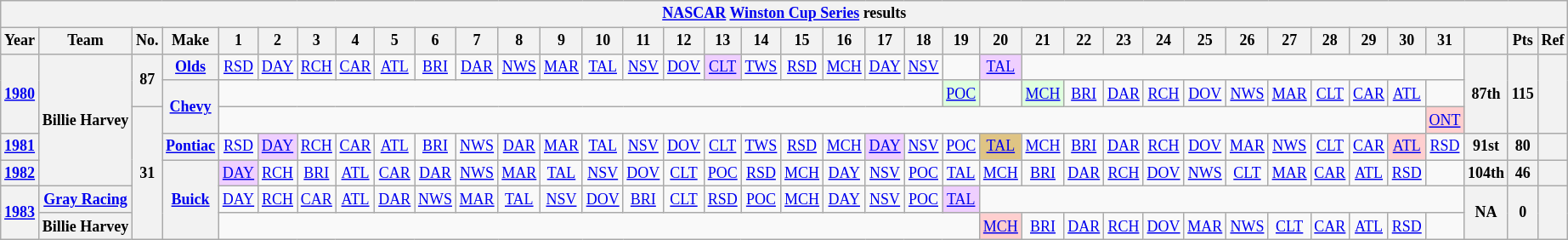<table class="wikitable" style="text-align:center; font-size:75%">
<tr>
<th colspan=45><a href='#'>NASCAR</a> <a href='#'>Winston Cup Series</a> results</th>
</tr>
<tr>
<th>Year</th>
<th>Team</th>
<th>No.</th>
<th>Make</th>
<th>1</th>
<th>2</th>
<th>3</th>
<th>4</th>
<th>5</th>
<th>6</th>
<th>7</th>
<th>8</th>
<th>9</th>
<th>10</th>
<th>11</th>
<th>12</th>
<th>13</th>
<th>14</th>
<th>15</th>
<th>16</th>
<th>17</th>
<th>18</th>
<th>19</th>
<th>20</th>
<th>21</th>
<th>22</th>
<th>23</th>
<th>24</th>
<th>25</th>
<th>26</th>
<th>27</th>
<th>28</th>
<th>29</th>
<th>30</th>
<th>31</th>
<th></th>
<th>Pts</th>
<th>Ref</th>
</tr>
<tr>
<th rowspan=3><a href='#'>1980</a></th>
<th rowspan=5>Billie Harvey</th>
<th rowspan=2>87</th>
<th><a href='#'>Olds</a></th>
<td><a href='#'>RSD</a></td>
<td><a href='#'>DAY</a></td>
<td><a href='#'>RCH</a></td>
<td><a href='#'>CAR</a></td>
<td><a href='#'>ATL</a></td>
<td><a href='#'>BRI</a></td>
<td><a href='#'>DAR</a></td>
<td><a href='#'>NWS</a></td>
<td><a href='#'>MAR</a></td>
<td><a href='#'>TAL</a></td>
<td><a href='#'>NSV</a></td>
<td><a href='#'>DOV</a></td>
<td style="background:#EFCFFF;"><a href='#'>CLT</a><br></td>
<td><a href='#'>TWS</a></td>
<td><a href='#'>RSD</a></td>
<td><a href='#'>MCH</a></td>
<td><a href='#'>DAY</a></td>
<td><a href='#'>NSV</a></td>
<td></td>
<td style="background:#EFCFFF;"><a href='#'>TAL</a><br></td>
<td colspan=11></td>
<th rowspan=3>87th</th>
<th rowspan=3>115</th>
<th rowspan=3></th>
</tr>
<tr>
<th rowspan=2><a href='#'>Chevy</a></th>
<td colspan=18></td>
<td style="background:#DFFFDF;"><a href='#'>POC</a><br></td>
<td></td>
<td style="background:#DFFFDF;"><a href='#'>MCH</a><br></td>
<td><a href='#'>BRI</a></td>
<td><a href='#'>DAR</a></td>
<td><a href='#'>RCH</a></td>
<td><a href='#'>DOV</a></td>
<td><a href='#'>NWS</a></td>
<td><a href='#'>MAR</a></td>
<td><a href='#'>CLT</a></td>
<td><a href='#'>CAR</a></td>
<td><a href='#'>ATL</a></td>
<td></td>
</tr>
<tr>
<th rowspan=5>31</th>
<td colspan=30></td>
<td style="background:#FFCFCF;"><a href='#'>ONT</a><br></td>
</tr>
<tr>
<th><a href='#'>1981</a></th>
<th><a href='#'>Pontiac</a></th>
<td><a href='#'>RSD</a></td>
<td style="background:#EFCFFF;"><a href='#'>DAY</a><br></td>
<td><a href='#'>RCH</a></td>
<td><a href='#'>CAR</a></td>
<td><a href='#'>ATL</a></td>
<td><a href='#'>BRI</a></td>
<td><a href='#'>NWS</a></td>
<td><a href='#'>DAR</a></td>
<td><a href='#'>MAR</a></td>
<td><a href='#'>TAL</a></td>
<td><a href='#'>NSV</a></td>
<td><a href='#'>DOV</a></td>
<td><a href='#'>CLT</a></td>
<td><a href='#'>TWS</a></td>
<td><a href='#'>RSD</a></td>
<td><a href='#'>MCH</a></td>
<td style="background:#EFCFFF;"><a href='#'>DAY</a><br></td>
<td><a href='#'>NSV</a></td>
<td><a href='#'>POC</a></td>
<td style="background:#DFC484;"><a href='#'>TAL</a><br></td>
<td><a href='#'>MCH</a></td>
<td><a href='#'>BRI</a></td>
<td><a href='#'>DAR</a></td>
<td><a href='#'>RCH</a></td>
<td><a href='#'>DOV</a></td>
<td><a href='#'>MAR</a></td>
<td><a href='#'>NWS</a></td>
<td><a href='#'>CLT</a></td>
<td><a href='#'>CAR</a></td>
<td style="background:#FFCFCF;"><a href='#'>ATL</a><br></td>
<td><a href='#'>RSD</a></td>
<th>91st</th>
<th>80</th>
<th></th>
</tr>
<tr>
<th><a href='#'>1982</a></th>
<th rowspan=3><a href='#'>Buick</a></th>
<td style="background:#EFCFFF;"><a href='#'>DAY</a><br></td>
<td><a href='#'>RCH</a></td>
<td><a href='#'>BRI</a></td>
<td><a href='#'>ATL</a></td>
<td><a href='#'>CAR</a></td>
<td><a href='#'>DAR</a></td>
<td><a href='#'>NWS</a></td>
<td><a href='#'>MAR</a></td>
<td><a href='#'>TAL</a></td>
<td><a href='#'>NSV</a></td>
<td><a href='#'>DOV</a></td>
<td><a href='#'>CLT</a></td>
<td><a href='#'>POC</a></td>
<td><a href='#'>RSD</a></td>
<td><a href='#'>MCH</a></td>
<td><a href='#'>DAY</a></td>
<td><a href='#'>NSV</a></td>
<td><a href='#'>POC</a></td>
<td><a href='#'>TAL</a></td>
<td><a href='#'>MCH</a></td>
<td><a href='#'>BRI</a></td>
<td><a href='#'>DAR</a></td>
<td><a href='#'>RCH</a></td>
<td><a href='#'>DOV</a></td>
<td><a href='#'>NWS</a></td>
<td><a href='#'>CLT</a></td>
<td><a href='#'>MAR</a></td>
<td><a href='#'>CAR</a></td>
<td><a href='#'>ATL</a></td>
<td><a href='#'>RSD</a></td>
<td></td>
<th>104th</th>
<th>46</th>
<th></th>
</tr>
<tr>
<th rowspan=2><a href='#'>1983</a></th>
<th><a href='#'>Gray Racing</a></th>
<td><a href='#'>DAY</a></td>
<td><a href='#'>RCH</a></td>
<td><a href='#'>CAR</a></td>
<td><a href='#'>ATL</a></td>
<td><a href='#'>DAR</a></td>
<td><a href='#'>NWS</a></td>
<td><a href='#'>MAR</a></td>
<td><a href='#'>TAL</a></td>
<td><a href='#'>NSV</a></td>
<td><a href='#'>DOV</a></td>
<td><a href='#'>BRI</a></td>
<td><a href='#'>CLT</a></td>
<td><a href='#'>RSD</a></td>
<td><a href='#'>POC</a></td>
<td><a href='#'>MCH</a></td>
<td><a href='#'>DAY</a></td>
<td><a href='#'>NSV</a></td>
<td><a href='#'>POC</a></td>
<td style="background:#EFCFFF;"><a href='#'>TAL</a><br></td>
<td colspan=12></td>
<th rowspan=2>NA</th>
<th rowspan=2>0</th>
<th rowspan=2></th>
</tr>
<tr>
<th>Billie Harvey</th>
<td colspan=19></td>
<td style="background:#FFCFCF;"><a href='#'>MCH</a><br></td>
<td><a href='#'>BRI</a></td>
<td><a href='#'>DAR</a></td>
<td><a href='#'>RCH</a></td>
<td><a href='#'>DOV</a></td>
<td><a href='#'>MAR</a></td>
<td><a href='#'>NWS</a></td>
<td><a href='#'>CLT</a></td>
<td><a href='#'>CAR</a></td>
<td><a href='#'>ATL</a></td>
<td><a href='#'>RSD</a></td>
<td></td>
</tr>
</table>
